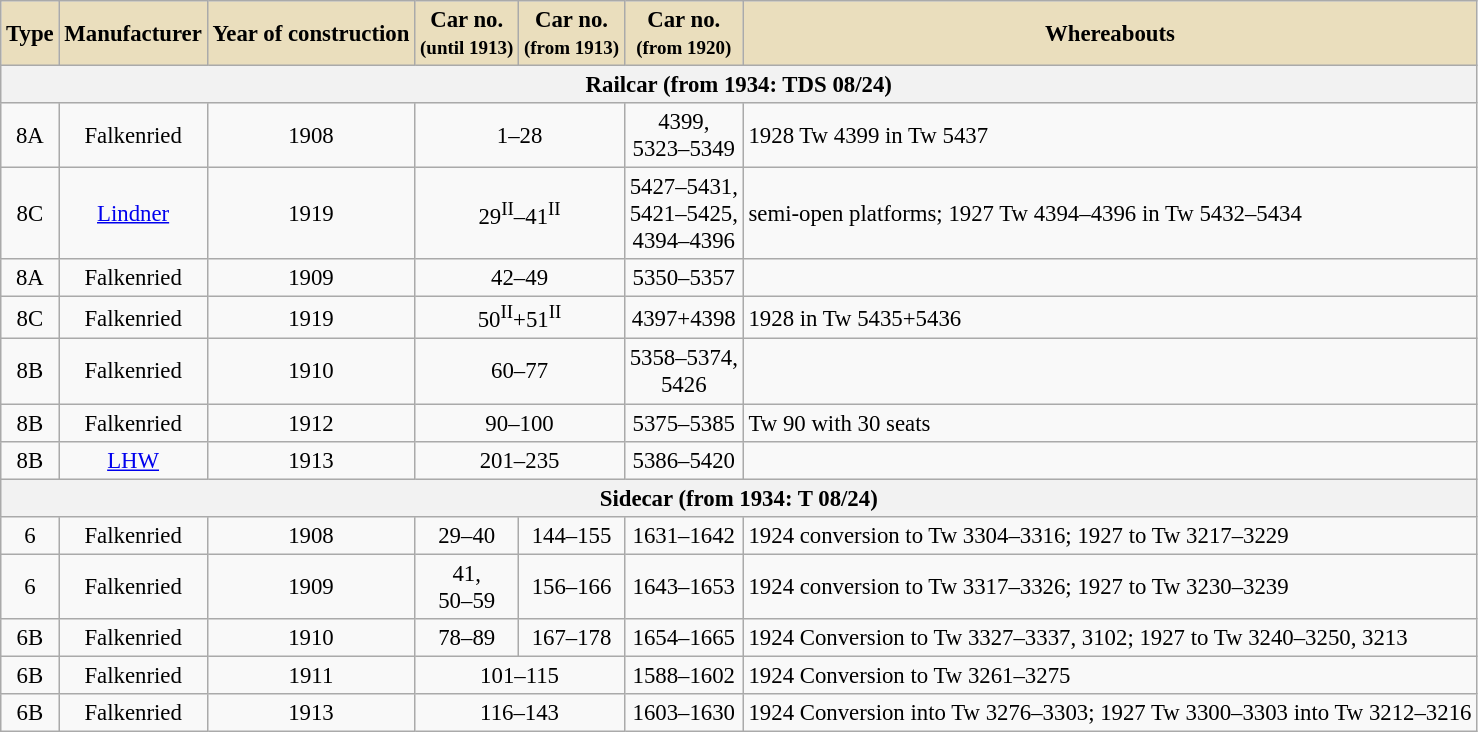<table class="wikitable left" style="font-size:95%; text-align:center;">
<tr>
<th style="background:#EADEBD;">Type</th>
<th style="background:#EADEBD;">Manufacturer</th>
<th style="background:#EADEBD;">Year of construction</th>
<th style="background:#EADEBD;">Car no.<br><small>(until 1913)</small></th>
<th style="background:#EADEBD;">Car no.<br><small>(from 1913)</small></th>
<th style="background:#EADEBD;">Car no.<br><small>(from 1920)</small></th>
<th style="background:#EADEBD;">Whereabouts</th>
</tr>
<tr>
<th colspan="7">Railcar (from 1934: TDS 08/24)</th>
</tr>
<tr>
<td>8A</td>
<td>Falkenried</td>
<td>1908</td>
<td colspan="2">1–28</td>
<td>4399,<br>5323–5349</td>
<td align="left">1928 Tw 4399 in Tw 5437</td>
</tr>
<tr>
<td>8C</td>
<td><a href='#'>Lindner</a></td>
<td>1919</td>
<td colspan="2">29<sup>II</sup>–41<sup>II</sup></td>
<td>5427–5431,<br>5421–5425,<br>4394–4396</td>
<td align="left">semi-open platforms; 1927 Tw 4394–4396 in Tw 5432–5434</td>
</tr>
<tr>
<td>8A</td>
<td>Falkenried</td>
<td>1909</td>
<td colspan="2">42–49</td>
<td>5350–5357</td>
<td></td>
</tr>
<tr>
<td>8C</td>
<td>Falkenried</td>
<td>1919</td>
<td colspan="2">50<sup>II</sup>+51<sup>II</sup></td>
<td>4397+4398</td>
<td align="left">1928 in Tw 5435+5436</td>
</tr>
<tr>
<td>8B</td>
<td>Falkenried</td>
<td>1910</td>
<td colspan="2">60–77</td>
<td>5358–5374,<br>5426</td>
<td></td>
</tr>
<tr>
<td>8B</td>
<td>Falkenried</td>
<td>1912</td>
<td colspan="2">90–100</td>
<td>5375–5385</td>
<td align="left">Tw 90 with 30 seats</td>
</tr>
<tr>
<td>8B</td>
<td><a href='#'>LHW</a></td>
<td>1913</td>
<td colspan="2">201–235</td>
<td>5386–5420</td>
<td></td>
</tr>
<tr>
<th colspan="7">Sidecar (from 1934: T 08/24)</th>
</tr>
<tr>
<td>6</td>
<td>Falkenried</td>
<td>1908</td>
<td>29–40</td>
<td>144–155</td>
<td>1631–1642</td>
<td align="left">1924 conversion to Tw 3304–3316; 1927 to Tw 3217–3229</td>
</tr>
<tr>
<td>6</td>
<td>Falkenried</td>
<td>1909</td>
<td>41,<br>50–59</td>
<td>156–166</td>
<td>1643–1653</td>
<td align="left">1924 conversion to Tw 3317–3326; 1927 to Tw 3230–3239</td>
</tr>
<tr>
<td>6B</td>
<td>Falkenried</td>
<td>1910</td>
<td>78–89</td>
<td>167–178</td>
<td>1654–1665</td>
<td align="left">1924 Conversion to Tw 3327–3337, 3102; 1927 to Tw 3240–3250, 3213</td>
</tr>
<tr>
<td>6B</td>
<td>Falkenried</td>
<td>1911</td>
<td colspan="2">101–115</td>
<td>1588–1602</td>
<td align="left">1924 Conversion to Tw 3261–3275</td>
</tr>
<tr>
<td>6B</td>
<td>Falkenried</td>
<td>1913</td>
<td colspan="2">116–143</td>
<td>1603–1630</td>
<td align="left">1924 Conversion into Tw 3276–3303; 1927 Tw 3300–3303 into Tw 3212–3216</td>
</tr>
</table>
